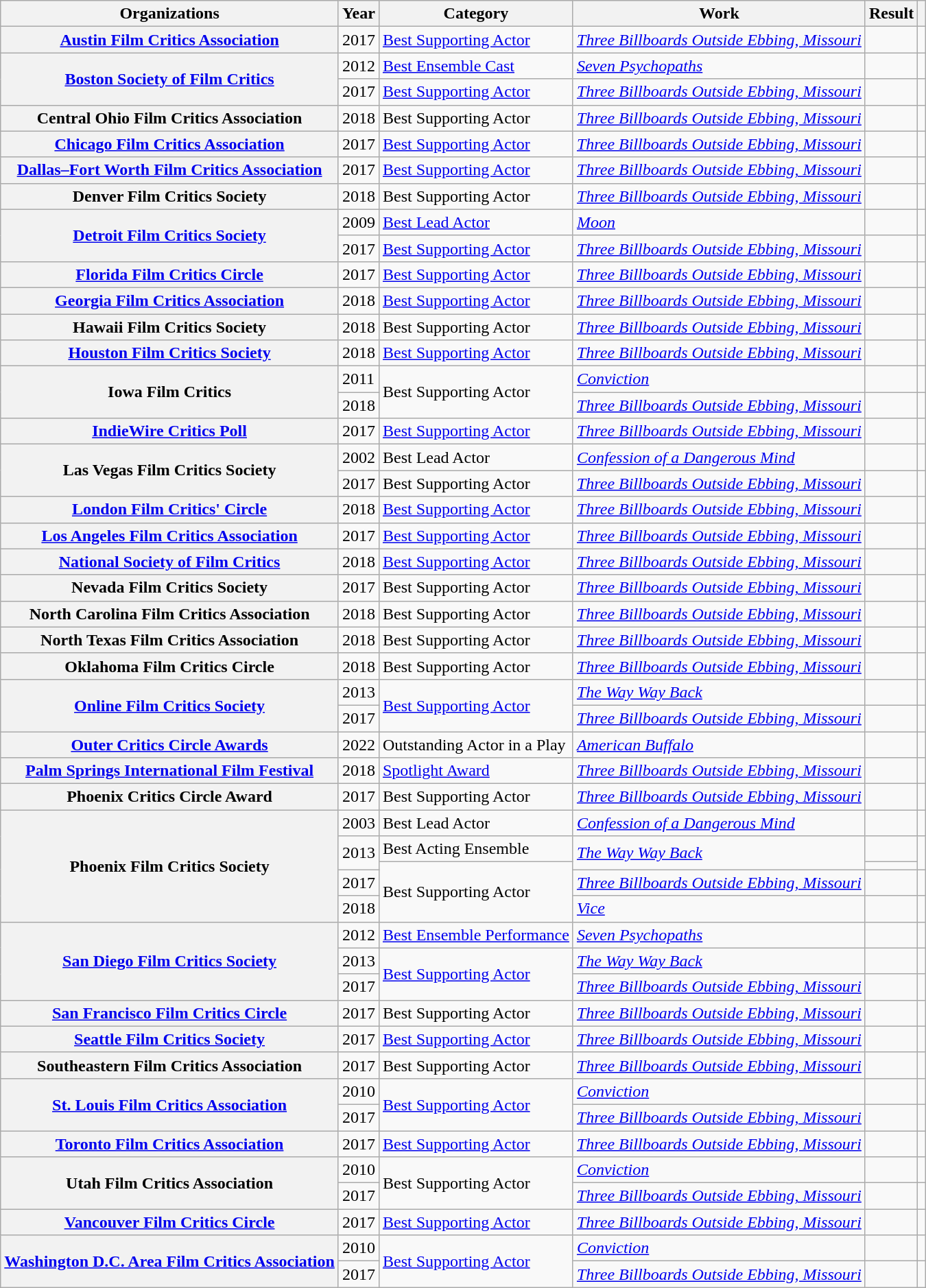<table class= "wikitable plainrowheaders sortable">
<tr>
<th>Organizations</th>
<th scope="col">Year</th>
<th scope="col">Category</th>
<th scope="col">Work</th>
<th scope="col">Result</th>
<th scope="col" class="unsortable"></th>
</tr>
<tr>
<th scope="row" rowspan="1"><a href='#'>Austin Film Critics Association</a></th>
<td>2017</td>
<td><a href='#'>Best Supporting Actor</a></td>
<td><em><a href='#'>Three Billboards Outside Ebbing, Missouri</a></em></td>
<td></td>
<td></td>
</tr>
<tr>
<th scope="row" rowspan="2"><a href='#'>Boston Society of Film Critics</a></th>
<td>2012</td>
<td><a href='#'>Best Ensemble Cast</a></td>
<td><em><a href='#'>Seven Psychopaths</a></em></td>
<td></td>
<td></td>
</tr>
<tr>
<td>2017</td>
<td><a href='#'>Best Supporting Actor</a></td>
<td><em><a href='#'>Three Billboards Outside Ebbing, Missouri</a></em></td>
<td></td>
<td></td>
</tr>
<tr>
<th scope="row" rowspan="1">Central Ohio Film Critics Association</th>
<td>2018</td>
<td>Best Supporting Actor</td>
<td><em><a href='#'>Three Billboards Outside Ebbing, Missouri</a></em></td>
<td></td>
<td></td>
</tr>
<tr>
<th scope="row" rowspan="1"><a href='#'>Chicago Film Critics Association</a></th>
<td>2017</td>
<td><a href='#'>Best Supporting Actor</a></td>
<td><em><a href='#'>Three Billboards Outside Ebbing, Missouri</a></em></td>
<td></td>
<td></td>
</tr>
<tr>
<th scope="row" rowspan="1"><a href='#'>Dallas–Fort Worth Film Critics Association</a></th>
<td>2017</td>
<td><a href='#'>Best Supporting Actor</a></td>
<td><em><a href='#'>Three Billboards Outside Ebbing, Missouri</a></em></td>
<td></td>
<td></td>
</tr>
<tr>
<th scope="row" rowspan="1">Denver Film Critics Society</th>
<td>2018</td>
<td>Best Supporting Actor</td>
<td><em><a href='#'>Three Billboards Outside Ebbing, Missouri</a></em></td>
<td></td>
<td></td>
</tr>
<tr>
<th scope="row" rowspan="2"><a href='#'>Detroit Film Critics Society</a></th>
<td>2009</td>
<td><a href='#'>Best Lead Actor</a></td>
<td><em><a href='#'>Moon</a></em></td>
<td></td>
<td></td>
</tr>
<tr>
<td>2017</td>
<td><a href='#'>Best Supporting Actor</a></td>
<td><em><a href='#'>Three Billboards Outside Ebbing, Missouri</a></em></td>
<td></td>
<td></td>
</tr>
<tr>
<th scope="row" rowspan="1"><a href='#'>Florida Film Critics Circle</a></th>
<td>2017</td>
<td><a href='#'>Best Supporting Actor</a></td>
<td><em><a href='#'>Three Billboards Outside Ebbing, Missouri</a></em></td>
<td></td>
<td></td>
</tr>
<tr>
<th scope="row" rowspan="1"><a href='#'>Georgia Film Critics Association</a></th>
<td>2018</td>
<td><a href='#'>Best Supporting Actor</a></td>
<td><em><a href='#'>Three Billboards Outside Ebbing, Missouri</a></em></td>
<td></td>
<td></td>
</tr>
<tr>
<th scope="row" rowspan="1">Hawaii Film Critics Society</th>
<td>2018</td>
<td>Best Supporting Actor</td>
<td><em><a href='#'>Three Billboards Outside Ebbing, Missouri</a></em></td>
<td></td>
<td></td>
</tr>
<tr>
<th scope="row" rowspan="1"><a href='#'>Houston Film Critics Society</a></th>
<td>2018</td>
<td><a href='#'>Best Supporting Actor</a></td>
<td><em><a href='#'>Three Billboards Outside Ebbing, Missouri</a></em></td>
<td></td>
<td></td>
</tr>
<tr>
<th scope="row" rowspan="2">Iowa Film Critics</th>
<td>2011</td>
<td rowspan="2">Best Supporting Actor</td>
<td><em><a href='#'>Conviction</a></em></td>
<td></td>
<td></td>
</tr>
<tr>
<td>2018</td>
<td><em><a href='#'>Three Billboards Outside Ebbing, Missouri</a></em></td>
<td></td>
<td></td>
</tr>
<tr>
<th scope="row" rowspan="1"><a href='#'>IndieWire Critics Poll</a></th>
<td>2017</td>
<td><a href='#'>Best Supporting Actor</a></td>
<td><em><a href='#'>Three Billboards Outside Ebbing, Missouri</a></em></td>
<td></td>
<td></td>
</tr>
<tr>
<th scope="row" rowspan="2">Las Vegas Film Critics Society</th>
<td>2002</td>
<td>Best Lead Actor</td>
<td><em><a href='#'>Confession of a Dangerous Mind</a></em></td>
<td></td>
<td></td>
</tr>
<tr>
<td>2017</td>
<td>Best Supporting Actor</td>
<td><em><a href='#'>Three Billboards Outside Ebbing, Missouri</a></em></td>
<td></td>
<td></td>
</tr>
<tr>
<th scope="row" rowspan="1"><a href='#'>London Film Critics' Circle</a></th>
<td>2018</td>
<td><a href='#'>Best Supporting Actor</a></td>
<td><em><a href='#'>Three Billboards Outside Ebbing, Missouri</a></em></td>
<td></td>
<td></td>
</tr>
<tr>
<th scope="row" rowspan="1"><a href='#'>Los Angeles Film Critics Association</a></th>
<td>2017</td>
<td><a href='#'>Best Supporting Actor</a></td>
<td><em><a href='#'>Three Billboards Outside Ebbing, Missouri</a></em></td>
<td></td>
<td></td>
</tr>
<tr>
<th scope="row" rowspan="1"><a href='#'>National Society of Film Critics</a></th>
<td>2018</td>
<td><a href='#'>Best Supporting Actor</a></td>
<td><em><a href='#'>Three Billboards Outside Ebbing, Missouri</a></em></td>
<td></td>
<td></td>
</tr>
<tr>
<th scope="row" rowspan="1">Nevada Film Critics Society</th>
<td>2017</td>
<td>Best Supporting Actor</td>
<td><em><a href='#'>Three Billboards Outside Ebbing, Missouri</a></em></td>
<td></td>
<td></td>
</tr>
<tr>
<th scope="row" rowspan="1">North Carolina Film Critics Association</th>
<td>2018</td>
<td>Best Supporting Actor</td>
<td><em><a href='#'>Three Billboards Outside Ebbing, Missouri</a></em></td>
<td></td>
<td></td>
</tr>
<tr>
<th scope="row" rowspan="1">North Texas Film Critics Association</th>
<td>2018</td>
<td>Best Supporting Actor</td>
<td><em><a href='#'>Three Billboards Outside Ebbing, Missouri</a></em></td>
<td></td>
<td></td>
</tr>
<tr>
<th scope="row" rowspan="1">Oklahoma Film Critics Circle</th>
<td>2018</td>
<td>Best Supporting Actor</td>
<td><em><a href='#'>Three Billboards Outside Ebbing, Missouri</a></em></td>
<td></td>
<td></td>
</tr>
<tr>
<th scope="row" rowspan="2"><a href='#'>Online Film Critics Society</a></th>
<td>2013</td>
<td rowspan="2"><a href='#'>Best Supporting Actor</a></td>
<td><em><a href='#'>The Way Way Back</a></em></td>
<td></td>
<td></td>
</tr>
<tr>
<td>2017</td>
<td><em><a href='#'>Three Billboards Outside Ebbing, Missouri</a></em></td>
<td></td>
<td></td>
</tr>
<tr>
<th scope="row" rowspan="1"><a href='#'>Outer Critics Circle Awards</a></th>
<td>2022</td>
<td>Outstanding Actor in a Play</td>
<td><em><a href='#'>American Buffalo</a></em></td>
<td></td>
<td></td>
</tr>
<tr>
<th scope="row" rowspan="1"><a href='#'>Palm Springs International Film Festival</a></th>
<td>2018</td>
<td><a href='#'>Spotlight Award</a></td>
<td><em><a href='#'>Three Billboards Outside Ebbing, Missouri</a></em></td>
<td></td>
<td></td>
</tr>
<tr>
<th scope="row" rowspan="1">Phoenix Critics Circle Award</th>
<td>2017</td>
<td>Best Supporting Actor</td>
<td><em><a href='#'>Three Billboards Outside Ebbing, Missouri</a></em></td>
<td></td>
<td></td>
</tr>
<tr>
<th scope="row" rowspan="5">Phoenix Film Critics Society</th>
<td>2003</td>
<td>Best Lead Actor</td>
<td><em><a href='#'>Confession of a Dangerous Mind</a></em></td>
<td></td>
<td></td>
</tr>
<tr>
<td rowspan="2">2013</td>
<td>Best Acting Ensemble</td>
<td rowspan="2"><em><a href='#'>The Way Way Back</a></em></td>
<td></td>
<td rowspan="2"></td>
</tr>
<tr>
<td rowspan="3">Best Supporting Actor</td>
<td></td>
</tr>
<tr>
<td>2017</td>
<td><em><a href='#'>Three Billboards Outside Ebbing, Missouri</a></em></td>
<td></td>
<td></td>
</tr>
<tr>
<td>2018</td>
<td><em><a href='#'>Vice</a></em></td>
<td></td>
<td></td>
</tr>
<tr>
<th scope="row", rowspan="3"><a href='#'>San Diego Film Critics Society</a></th>
<td>2012</td>
<td><a href='#'>Best Ensemble Performance</a></td>
<td><em><a href='#'>Seven Psychopaths</a></em></td>
<td></td>
<td></td>
</tr>
<tr>
<td>2013</td>
<td rowspan="2"><a href='#'>Best Supporting Actor</a></td>
<td><em><a href='#'>The Way Way Back</a></em></td>
<td></td>
<td></td>
</tr>
<tr>
<td>2017</td>
<td><em><a href='#'>Three Billboards Outside Ebbing, Missouri</a></em></td>
<td></td>
<td></td>
</tr>
<tr>
<th scope="row", rowspan="1"><a href='#'>San Francisco Film Critics Circle</a></th>
<td>2017</td>
<td>Best Supporting Actor</td>
<td><em><a href='#'>Three Billboards Outside Ebbing, Missouri</a></em></td>
<td></td>
<td></td>
</tr>
<tr>
<th scope="row" rowspan="1"><a href='#'>Seattle Film Critics Society</a></th>
<td>2017</td>
<td><a href='#'>Best Supporting Actor</a></td>
<td><em><a href='#'>Three Billboards Outside Ebbing, Missouri</a></em></td>
<td></td>
<td></td>
</tr>
<tr>
<th scope="row" rowspan="1">Southeastern Film Critics Association</th>
<td>2017</td>
<td>Best Supporting Actor</td>
<td><em><a href='#'>Three Billboards Outside Ebbing, Missouri</a></em></td>
<td></td>
<td></td>
</tr>
<tr>
<th scope="row" rowspan="2"><a href='#'>St. Louis Film Critics Association</a></th>
<td>2010</td>
<td rowspan="2"><a href='#'>Best Supporting Actor</a></td>
<td><em><a href='#'>Conviction</a></em></td>
<td></td>
<td></td>
</tr>
<tr>
<td>2017</td>
<td><em><a href='#'>Three Billboards Outside Ebbing, Missouri</a></em></td>
<td></td>
<td></td>
</tr>
<tr>
<th scope="row" rowspan="1"><a href='#'>Toronto Film Critics Association</a></th>
<td>2017</td>
<td><a href='#'>Best Supporting Actor</a></td>
<td><em><a href='#'>Three Billboards Outside Ebbing, Missouri</a></em></td>
<td></td>
<td></td>
</tr>
<tr>
<th scope="row" rowspan="2">Utah Film Critics Association</th>
<td>2010</td>
<td rowspan="2">Best Supporting Actor</td>
<td><em><a href='#'>Conviction</a></em></td>
<td></td>
<td></td>
</tr>
<tr>
<td>2017</td>
<td><em><a href='#'>Three Billboards Outside Ebbing, Missouri</a></em></td>
<td></td>
<td></td>
</tr>
<tr>
<th scope="row" rowspan="1"><a href='#'>Vancouver Film Critics Circle</a></th>
<td>2017</td>
<td><a href='#'>Best Supporting Actor</a></td>
<td><em><a href='#'>Three Billboards Outside Ebbing, Missouri</a></em></td>
<td></td>
<td></td>
</tr>
<tr>
<th scope="row" rowspan="2"><a href='#'>Washington D.C. Area Film Critics Association</a></th>
<td>2010</td>
<td rowspan="2"><a href='#'>Best Supporting Actor</a></td>
<td><em><a href='#'>Conviction</a></em></td>
<td></td>
<td></td>
</tr>
<tr>
<td>2017</td>
<td><em><a href='#'>Three Billboards Outside Ebbing, Missouri</a></em></td>
<td></td>
<td></td>
</tr>
</table>
